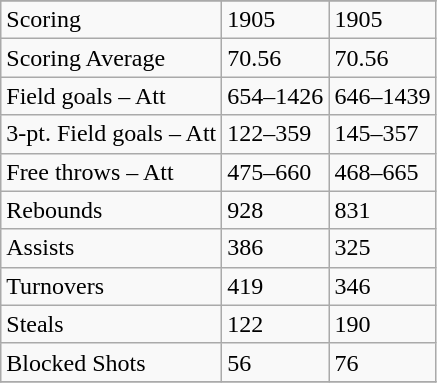<table class="wikitable">
<tr>
</tr>
<tr>
<td>Scoring</td>
<td>1905</td>
<td>1905</td>
</tr>
<tr>
<td>Scoring Average</td>
<td>70.56</td>
<td>70.56</td>
</tr>
<tr>
<td>Field goals – Att</td>
<td>654–1426</td>
<td>646–1439</td>
</tr>
<tr>
<td>3-pt. Field goals – Att</td>
<td>122–359</td>
<td>145–357</td>
</tr>
<tr>
<td>Free throws – Att</td>
<td>475–660</td>
<td>468–665</td>
</tr>
<tr>
<td>Rebounds</td>
<td>928</td>
<td>831</td>
</tr>
<tr>
<td>Assists</td>
<td>386</td>
<td>325</td>
</tr>
<tr>
<td>Turnovers</td>
<td>419</td>
<td>346</td>
</tr>
<tr>
<td>Steals</td>
<td>122</td>
<td>190</td>
</tr>
<tr>
<td>Blocked Shots</td>
<td>56</td>
<td>76</td>
</tr>
<tr>
</tr>
</table>
